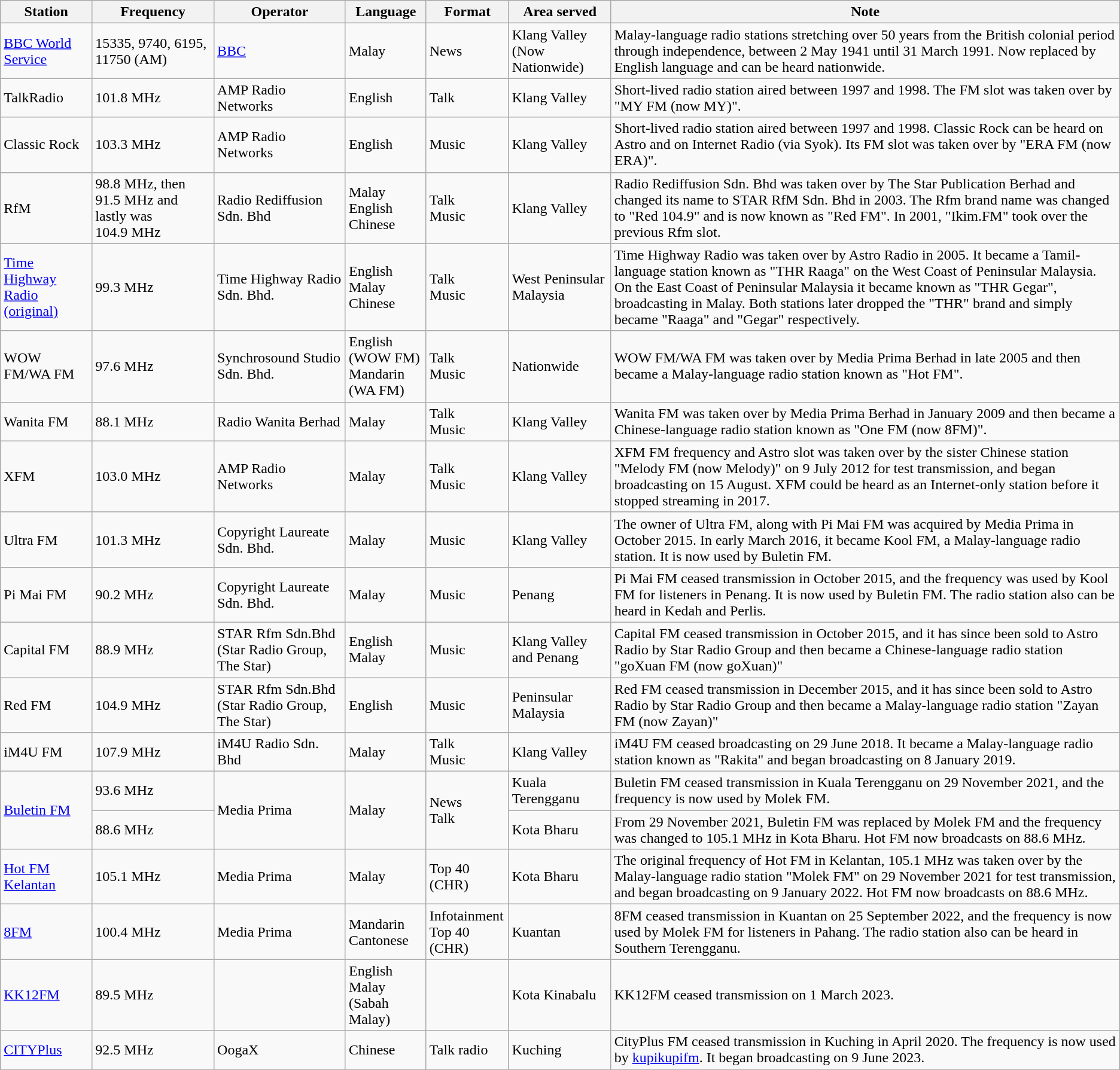<table class="wikitable">
<tr>
<th>Station</th>
<th>Frequency</th>
<th>Operator</th>
<th>Language</th>
<th>Format</th>
<th>Area served</th>
<th>Note</th>
</tr>
<tr>
<td><a href='#'>BBC World Service</a></td>
<td>15335, 9740, 6195, 11750 (AM)</td>
<td><a href='#'>BBC</a></td>
<td>Malay</td>
<td>News</td>
<td>Klang Valley (Now Nationwide)</td>
<td>Malay-language radio stations stretching over 50 years from the British colonial period through independence, between 2 May 1941 until 31 March 1991. Now replaced by English language and can be heard nationwide.</td>
</tr>
<tr>
<td>TalkRadio</td>
<td>101.8 MHz</td>
<td>AMP Radio Networks</td>
<td>English</td>
<td>Talk</td>
<td>Klang Valley</td>
<td>Short-lived radio station aired between 1997 and 1998. The FM slot was taken over by "MY FM (now MY)".</td>
</tr>
<tr>
<td>Classic Rock</td>
<td>103.3 MHz</td>
<td>AMP Radio Networks</td>
<td>English</td>
<td>Music</td>
<td>Klang Valley</td>
<td>Short-lived radio station aired between 1997 and 1998. Classic Rock can be heard on Astro and on Internet Radio (via Syok). Its FM slot was taken over by "ERA FM (now ERA)".</td>
</tr>
<tr>
<td>RfM</td>
<td>98.8 MHz, then 91.5 MHz and lastly was 104.9 MHz</td>
<td>Radio Rediffusion Sdn. Bhd</td>
<td>Malay <br> English <br> Chinese</td>
<td>Talk <br> Music</td>
<td>Klang Valley</td>
<td>Radio Rediffusion Sdn. Bhd was taken over by The Star Publication Berhad and changed its name to STAR RfM Sdn. Bhd in 2003. The Rfm brand name was changed to "Red 104.9" and is now known as "Red FM". In 2001, "Ikim.FM" took over the previous Rfm slot.</td>
</tr>
<tr>
<td><a href='#'>Time Highway Radio (original)</a></td>
<td>99.3 MHz</td>
<td>Time Highway Radio Sdn. Bhd.</td>
<td>English <br> Malay <br> Chinese</td>
<td>Talk <br> Music</td>
<td>West Peninsular Malaysia</td>
<td>Time Highway Radio was taken over by Astro Radio in 2005. It became a Tamil-language station known as "THR Raaga" on the West Coast of Peninsular Malaysia. On the East Coast of Peninsular Malaysia it became known as "THR Gegar", broadcasting in Malay. Both stations later dropped the "THR" brand and simply became "Raaga" and "Gegar" respectively.</td>
</tr>
<tr>
<td>WOW FM/WA FM</td>
<td>97.6 MHz</td>
<td>Synchrosound Studio Sdn. Bhd.</td>
<td>English (WOW FM) <br> Mandarin (WA FM)</td>
<td>Talk <br> Music</td>
<td>Nationwide</td>
<td>WOW FM/WA FM was taken over by Media Prima Berhad in late 2005 and then became a Malay-language radio station known as "Hot FM".</td>
</tr>
<tr>
<td>Wanita FM</td>
<td>88.1 MHz</td>
<td>Radio Wanita Berhad</td>
<td>Malay</td>
<td>Talk <br> Music</td>
<td>Klang Valley</td>
<td>Wanita FM was taken over by Media Prima Berhad in January 2009 and then became a Chinese-language radio station known as "One FM (now 8FM)".</td>
</tr>
<tr>
<td>XFM</td>
<td>103.0 MHz</td>
<td>AMP Radio Networks</td>
<td>Malay</td>
<td>Talk <br> Music</td>
<td>Klang Valley</td>
<td>XFM FM frequency and Astro slot was taken over by the sister Chinese station "Melody FM (now Melody)" on 9 July 2012 for test transmission, and began broadcasting on 15 August. XFM could be heard as an Internet-only station before it stopped streaming in 2017.</td>
</tr>
<tr>
<td>Ultra FM</td>
<td>101.3 MHz</td>
<td>Copyright Laureate Sdn. Bhd.</td>
<td>Malay</td>
<td>Music</td>
<td>Klang Valley</td>
<td>The owner of Ultra FM, along with Pi Mai FM was acquired by Media Prima in October 2015. In early March 2016, it became Kool FM, a Malay-language radio station. It is now used by Buletin FM.</td>
</tr>
<tr>
<td>Pi Mai FM</td>
<td>90.2 MHz</td>
<td>Copyright Laureate Sdn. Bhd.</td>
<td>Malay</td>
<td>Music</td>
<td>Penang</td>
<td>Pi Mai FM ceased transmission in October 2015, and the frequency was used by Kool FM for listeners in Penang. It is now used by Buletin FM. The radio station also can be heard in Kedah and Perlis.</td>
</tr>
<tr>
<td>Capital FM</td>
<td>88.9 MHz</td>
<td>STAR Rfm Sdn.Bhd (Star Radio Group, The Star)</td>
<td>English <br> Malay</td>
<td>Music</td>
<td>Klang Valley and Penang</td>
<td>Capital FM ceased transmission in October 2015, and it has since been sold to Astro Radio by Star Radio Group and then became a Chinese-language radio station "goXuan FM (now goXuan)"</td>
</tr>
<tr>
<td>Red FM</td>
<td>104.9 MHz</td>
<td>STAR Rfm Sdn.Bhd (Star Radio Group, The Star)</td>
<td>English</td>
<td>Music</td>
<td>Peninsular Malaysia</td>
<td>Red FM ceased transmission in December 2015, and it has since been sold to Astro Radio by Star Radio Group and then became a Malay-language radio station "Zayan FM (now Zayan)"</td>
</tr>
<tr>
<td>iM4U FM</td>
<td>107.9 MHz</td>
<td>iM4U Radio Sdn. Bhd</td>
<td>Malay</td>
<td>Talk <br> Music</td>
<td>Klang Valley</td>
<td>iM4U FM ceased broadcasting on 29 June 2018. It became a Malay-language radio station known as "Rakita" and began broadcasting on 8 January 2019.</td>
</tr>
<tr>
<td rowspan=2 "text-align:center;"><a href='#'>Buletin FM</a></td>
<td>93.6 MHz</td>
<td rowspan=2 "text-align:center;">Media Prima</td>
<td rowspan="2" "text-align:center;">Malay</td>
<td rowspan=2 "text-align:center;">News <br> Talk</td>
<td>Kuala Terengganu</td>
<td>Buletin FM ceased transmission in Kuala Terengganu on 29 November 2021, and the frequency is now used by Molek FM.</td>
</tr>
<tr>
<td>88.6 MHz</td>
<td>Kota Bharu</td>
<td>From 29 November 2021, Buletin FM was replaced by Molek FM and the frequency was changed to 105.1 MHz in Kota Bharu. Hot FM now broadcasts on 88.6 MHz.</td>
</tr>
<tr>
<td><a href='#'>Hot FM</a> <a href='#'>Kelantan</a></td>
<td>105.1 MHz</td>
<td>Media Prima</td>
<td>Malay</td>
<td>Top 40 (CHR)</td>
<td>Kota Bharu</td>
<td>The original frequency of Hot FM in Kelantan, 105.1 MHz was taken over by the Malay-language radio station "Molek FM" on 29 November 2021 for test transmission, and began broadcasting on 9 January 2022. Hot FM now broadcasts on 88.6 MHz.</td>
</tr>
<tr>
<td><a href='#'>8FM</a></td>
<td>100.4 MHz</td>
<td>Media Prima</td>
<td>Mandarin <br> Cantonese</td>
<td>Infotainment <br> Top 40 (CHR)</td>
<td>Kuantan</td>
<td>8FM ceased transmission in Kuantan on 25 September 2022, and the frequency is now used by Molek FM for listeners in Pahang. The radio station also can be heard in Southern Terengganu.</td>
</tr>
<tr>
<td><a href='#'>KK12FM</a></td>
<td>89.5 MHz</td>
<td></td>
<td>English <br> Malay (Sabah Malay)</td>
<td></td>
<td>Kota Kinabalu</td>
<td>KK12FM ceased transmission on 1 March 2023.</td>
</tr>
<tr>
<td><a href='#'>CITYPlus</a></td>
<td>92.5 MHz</td>
<td>OogaX</td>
<td>Chinese</td>
<td>Talk radio</td>
<td>Kuching</td>
<td>CityPlus FM ceased transmission in Kuching in April 2020. The frequency is now used by <a href='#'>kupikupifm</a>. It began broadcasting on 9 June 2023.</td>
</tr>
</table>
